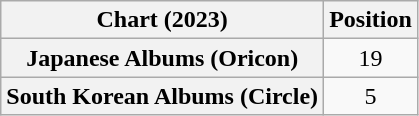<table class="wikitable sortable plainrowheaders" style="text-align:center">
<tr>
<th scope="col">Chart (2023)</th>
<th scope="col">Position</th>
</tr>
<tr>
<th scope="row">Japanese Albums (Oricon)</th>
<td>19</td>
</tr>
<tr>
<th scope="row">South Korean Albums (Circle)</th>
<td>5</td>
</tr>
</table>
